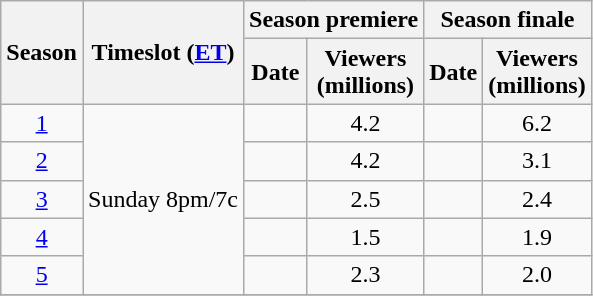<table class="wikitable" style="text-align: center">
<tr>
<th scope="col" rowspan="2">Season</th>
<th scope="col" rowspan="2">Timeslot (<a href='#'>ET</a>)</th>
<th scope="col" colspan="2">Season premiere</th>
<th scope="col" colspan="2">Season finale</th>
</tr>
<tr>
<th scope="col">Date</th>
<th scope="col">Viewers<br>(millions)</th>
<th scope="col">Date</th>
<th scope="col">Viewers<br>(millions)</th>
</tr>
<tr>
<td><a href='#'>1</a></td>
<td rowspan="5">Sunday 8pm/7c</td>
<td></td>
<td>4.2</td>
<td></td>
<td>6.2</td>
</tr>
<tr>
<td><a href='#'>2</a></td>
<td></td>
<td>4.2</td>
<td></td>
<td>3.1</td>
</tr>
<tr>
<td><a href='#'>3</a></td>
<td></td>
<td>2.5</td>
<td></td>
<td>2.4</td>
</tr>
<tr>
<td><a href='#'>4</a></td>
<td></td>
<td>1.5</td>
<td></td>
<td>1.9</td>
</tr>
<tr>
<td><a href='#'>5</a></td>
<td></td>
<td>2.3</td>
<td></td>
<td>2.0</td>
</tr>
<tr>
</tr>
</table>
